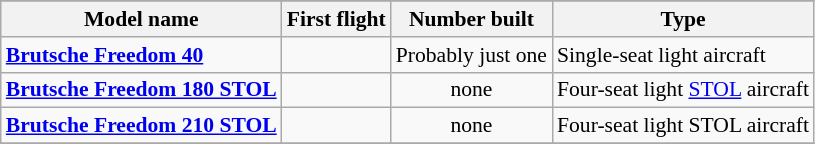<table class="wikitable" align=center style="font-size:90%;">
<tr>
</tr>
<tr style="background:#efefef;">
<th>Model name</th>
<th>First flight</th>
<th>Number built</th>
<th>Type</th>
</tr>
<tr>
<td align=left><strong><a href='#'>Brutsche Freedom 40</a></strong></td>
<td align=center></td>
<td align=center>Probably just one</td>
<td align=left>Single-seat light aircraft</td>
</tr>
<tr>
<td align=left><strong><a href='#'>Brutsche Freedom 180 STOL</a></strong></td>
<td align=center></td>
<td align=center>none</td>
<td align=left>Four-seat light <a href='#'>STOL</a> aircraft</td>
</tr>
<tr>
<td align=left><strong><a href='#'>Brutsche Freedom 210 STOL</a></strong></td>
<td align=center></td>
<td align=center>none</td>
<td align=left>Four-seat light STOL aircraft</td>
</tr>
<tr>
</tr>
</table>
